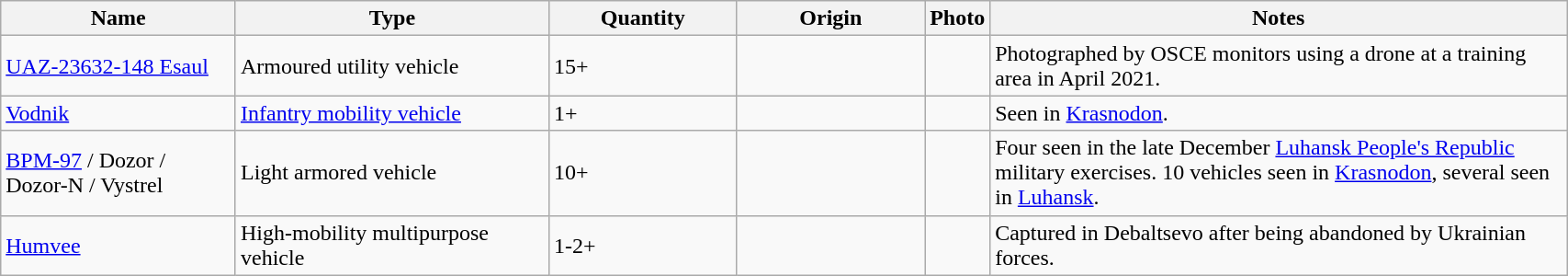<table class="wikitable" style="width:90%;">
<tr>
<th style="width:15%;">Name</th>
<th style="width:20%;">Type</th>
<th style="width:12%;">Quantity</th>
<th style="width:12%;">Origin</th>
<th>Photo</th>
<th>Notes</th>
</tr>
<tr>
<td><a href='#'>UAZ-23632-148 Esaul</a></td>
<td>Armoured utility vehicle</td>
<td>15+</td>
<td></td>
<td></td>
<td>Photographed by OSCE monitors using a drone at a training area in April 2021.</td>
</tr>
<tr>
<td><a href='#'>Vodnik</a></td>
<td><a href='#'>Infantry mobility vehicle</a></td>
<td>1+</td>
<td></td>
<td></td>
<td>Seen in <a href='#'>Krasnodon</a>.</td>
</tr>
<tr>
<td><a href='#'>BPM-97</a> / Dozor / Dozor-N / Vystrel</td>
<td>Light armored vehicle</td>
<td>10+</td>
<td></td>
<td></td>
<td>Four seen in the late December <a href='#'>Luhansk People's Republic</a> military exercises. 10 vehicles seen in <a href='#'>Krasnodon</a>, several seen in <a href='#'>Luhansk</a>.</td>
</tr>
<tr>
<td><a href='#'>Humvee</a></td>
<td>High-mobility multipurpose vehicle</td>
<td>1-2+</td>
<td></td>
<td></td>
<td>Captured in Debaltsevo after being abandoned by Ukrainian forces.</td>
</tr>
</table>
